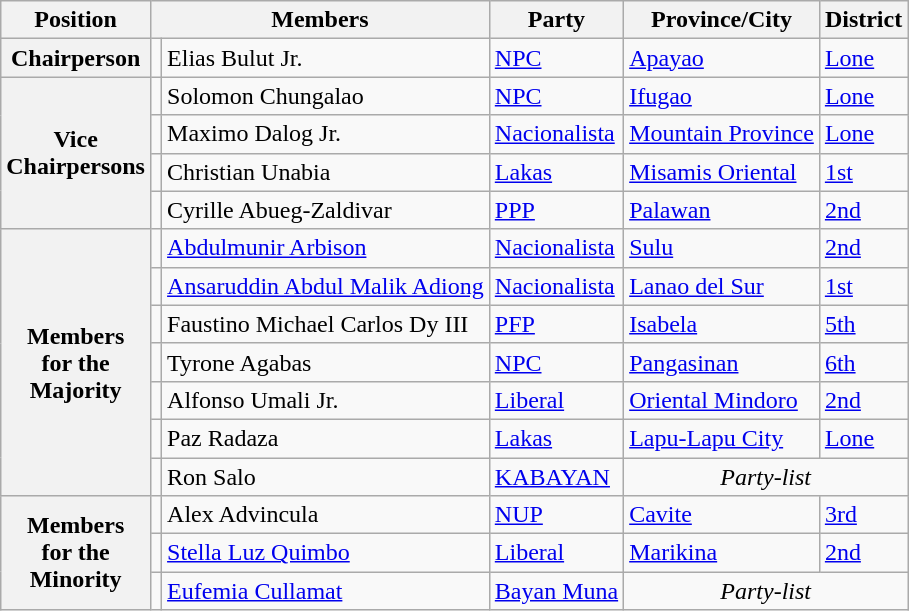<table class="wikitable" style="font-size: 100%;">
<tr>
<th>Position</th>
<th colspan="2">Members</th>
<th>Party</th>
<th>Province/City</th>
<th>District</th>
</tr>
<tr>
<th>Chairperson</th>
<td></td>
<td>Elias Bulut Jr.</td>
<td><a href='#'>NPC</a></td>
<td><a href='#'>Apayao</a></td>
<td><a href='#'>Lone</a></td>
</tr>
<tr>
<th rowspan="4">Vice<br>Chairpersons</th>
<td></td>
<td>Solomon Chungalao</td>
<td><a href='#'>NPC</a></td>
<td><a href='#'>Ifugao</a></td>
<td><a href='#'>Lone</a></td>
</tr>
<tr>
<td></td>
<td>Maximo Dalog Jr.</td>
<td><a href='#'>Nacionalista</a></td>
<td><a href='#'>Mountain Province</a></td>
<td><a href='#'>Lone</a></td>
</tr>
<tr>
<td></td>
<td>Christian Unabia</td>
<td><a href='#'>Lakas</a></td>
<td><a href='#'>Misamis Oriental</a></td>
<td><a href='#'>1st</a></td>
</tr>
<tr>
<td></td>
<td>Cyrille Abueg-Zaldivar</td>
<td><a href='#'>PPP</a></td>
<td><a href='#'>Palawan</a></td>
<td><a href='#'>2nd</a></td>
</tr>
<tr>
<th rowspan="7">Members<br>for the<br>Majority</th>
<td></td>
<td><a href='#'>Abdulmunir Arbison</a></td>
<td><a href='#'>Nacionalista</a></td>
<td><a href='#'>Sulu</a></td>
<td><a href='#'>2nd</a></td>
</tr>
<tr>
<td></td>
<td><a href='#'>Ansaruddin Abdul Malik Adiong</a></td>
<td><a href='#'>Nacionalista</a></td>
<td><a href='#'>Lanao del Sur</a></td>
<td><a href='#'>1st</a></td>
</tr>
<tr>
<td></td>
<td>Faustino Michael Carlos Dy III</td>
<td><a href='#'>PFP</a></td>
<td><a href='#'>Isabela</a></td>
<td><a href='#'>5th</a></td>
</tr>
<tr>
<td></td>
<td>Tyrone Agabas</td>
<td><a href='#'>NPC</a></td>
<td><a href='#'>Pangasinan</a></td>
<td><a href='#'>6th</a></td>
</tr>
<tr>
<td></td>
<td>Alfonso Umali Jr.</td>
<td><a href='#'>Liberal</a></td>
<td><a href='#'>Oriental Mindoro</a></td>
<td><a href='#'>2nd</a></td>
</tr>
<tr>
<td></td>
<td>Paz Radaza</td>
<td><a href='#'>Lakas</a></td>
<td><a href='#'>Lapu-Lapu City</a></td>
<td><a href='#'>Lone</a></td>
</tr>
<tr>
<td></td>
<td>Ron Salo</td>
<td><a href='#'>KABAYAN</a></td>
<td align="center" colspan="2"><em>Party-list</em></td>
</tr>
<tr>
<th rowspan="3">Members<br>for the<br>Minority</th>
<td></td>
<td>Alex Advincula</td>
<td><a href='#'>NUP</a></td>
<td><a href='#'>Cavite</a></td>
<td><a href='#'>3rd</a></td>
</tr>
<tr>
<td></td>
<td><a href='#'>Stella Luz Quimbo</a></td>
<td><a href='#'>Liberal</a></td>
<td><a href='#'>Marikina</a></td>
<td><a href='#'>2nd</a></td>
</tr>
<tr>
<td></td>
<td><a href='#'>Eufemia Cullamat</a></td>
<td><a href='#'>Bayan Muna</a></td>
<td align="center" colspan="2"><em>Party-list</em></td>
</tr>
</table>
